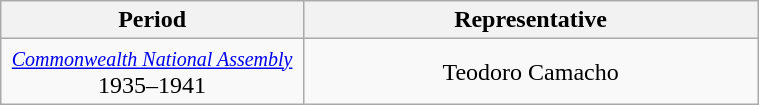<table class="wikitable" style="text-align:center; width:40%;">
<tr>
<th width="40%">Period</th>
<th>Representative</th>
</tr>
<tr>
<td><small><a href='#'><em>Commonwealth National Assembly</em></a></small><br>1935–1941</td>
<td>Teodoro Camacho</td>
</tr>
</table>
